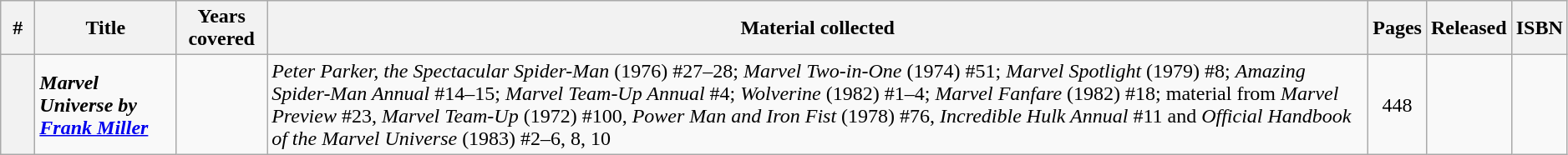<table class="wikitable sortable" width=99%>
<tr>
<th class="unsortable" width=20px>#</th>
<th>Title</th>
<th>Years covered</th>
<th class="unsortable">Material collected</th>
<th>Pages</th>
<th>Released</th>
<th class="unsortable">ISBN</th>
</tr>
<tr>
<th style="background-color: light grey;"></th>
<td><strong><em>Marvel Universe by <a href='#'>Frank Miller</a></em></strong></td>
<td></td>
<td><em>Peter Parker, the Spectacular Spider-Man</em> (1976) #27–28; <em>Marvel Two-in-One</em> (1974) #51; <em>Marvel Spotlight</em> (1979) #8; <em>Amazing Spider-Man Annual</em> #14–15; <em>Marvel Team-Up Annual</em> #4; <em>Wolverine</em> (1982) #1–4; <em>Marvel Fanfare</em> (1982) #18; material from <em>Marvel Preview</em> #23, <em>Marvel Team-Up</em> (1972) #100, <em>Power Man and Iron Fist</em> (1978) #76, <em>Incredible Hulk Annual</em> #11 and <em>Official Handbook of the Marvel Universe</em> (1983) #2–6, 8, 10</td>
<td style="text-align: center;">448</td>
<td></td>
<td></td>
</tr>
</table>
